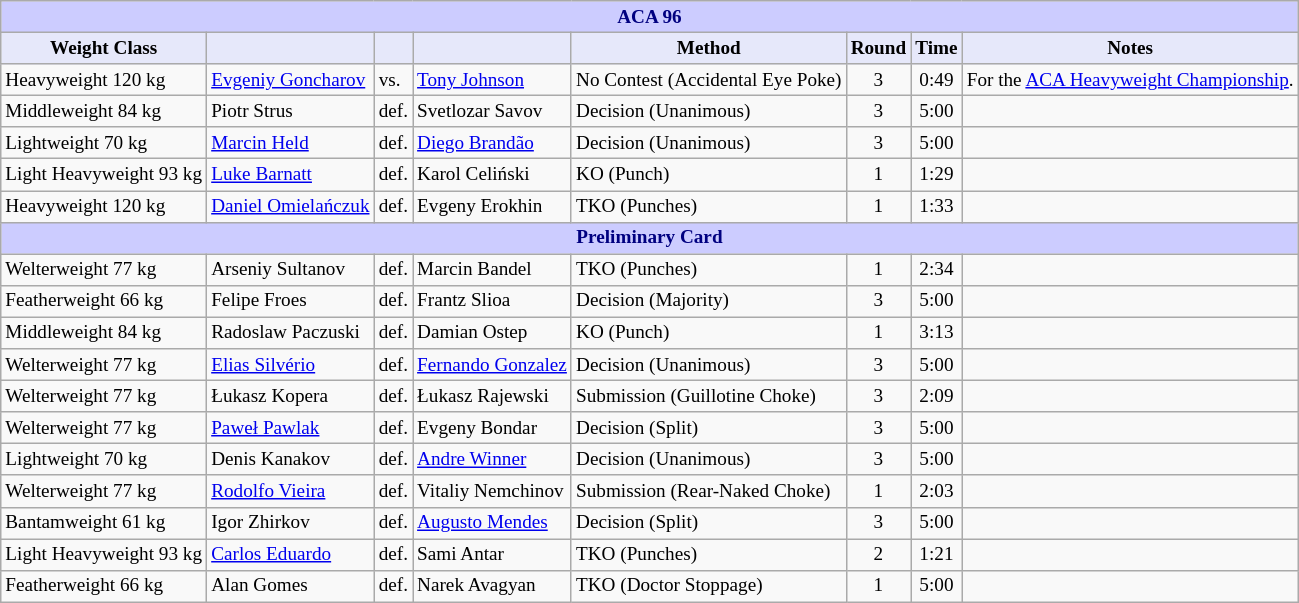<table class="wikitable" style="font-size: 80%;">
<tr>
<th colspan="8" style="background-color: #ccf; color: #000080; text-align: center;"><strong>ACA 96</strong></th>
</tr>
<tr>
<th colspan="1" style="background-color: #E6E8FA; color: #000000; text-align: center;">Weight Class</th>
<th colspan="1" style="background-color: #E6E8FA; color: #000000; text-align: center;"></th>
<th colspan="1" style="background-color: #E6E8FA; color: #000000; text-align: center;"></th>
<th colspan="1" style="background-color: #E6E8FA; color: #000000; text-align: center;"></th>
<th colspan="1" style="background-color: #E6E8FA; color: #000000; text-align: center;">Method</th>
<th colspan="1" style="background-color: #E6E8FA; color: #000000; text-align: center;">Round</th>
<th colspan="1" style="background-color: #E6E8FA; color: #000000; text-align: center;">Time</th>
<th colspan="1" style="background-color: #E6E8FA; color: #000000; text-align: center;">Notes</th>
</tr>
<tr>
<td>Heavyweight 120 kg</td>
<td> <a href='#'>Evgeniy Goncharov</a></td>
<td>vs.</td>
<td> <a href='#'>Tony Johnson</a></td>
<td>No Contest (Accidental Eye Poke)</td>
<td align=center>3</td>
<td align=center>0:49</td>
<td>For the <a href='#'>ACA Heavyweight Championship</a>.</td>
</tr>
<tr>
<td>Middleweight 84 kg</td>
<td> Piotr Strus</td>
<td>def.</td>
<td> Svetlozar Savov</td>
<td>Decision (Unanimous)</td>
<td align=center>3</td>
<td align=center>5:00</td>
<td></td>
</tr>
<tr>
<td>Lightweight 70 kg</td>
<td> <a href='#'>Marcin Held</a></td>
<td>def.</td>
<td> <a href='#'>Diego Brandão</a></td>
<td>Decision (Unanimous)</td>
<td align=center>3</td>
<td align=center>5:00</td>
<td></td>
</tr>
<tr>
<td>Light Heavyweight 93 kg</td>
<td> <a href='#'>Luke Barnatt</a></td>
<td>def.</td>
<td> Karol Celiński</td>
<td>KO (Punch)</td>
<td align=center>1</td>
<td align=center>1:29</td>
<td></td>
</tr>
<tr>
<td>Heavyweight 120 kg</td>
<td> <a href='#'>Daniel Omielańczuk</a></td>
<td>def.</td>
<td> Evgeny Erokhin</td>
<td>TKO (Punches)</td>
<td align=center>1</td>
<td align=center>1:33</td>
<td></td>
</tr>
<tr>
<th colspan="8" style="background-color: #ccf; color: #000080; text-align: center;"><strong>Preliminary Card</strong></th>
</tr>
<tr>
<td>Welterweight 77 kg</td>
<td> Arseniy Sultanov</td>
<td>def.</td>
<td> Marcin Bandel</td>
<td>TKO (Punches)</td>
<td align=center>1</td>
<td align=center>2:34</td>
<td></td>
</tr>
<tr>
<td>Featherweight 66 kg</td>
<td> Felipe Froes</td>
<td>def.</td>
<td> Frantz Slioa</td>
<td>Decision (Majority)</td>
<td align=center>3</td>
<td align=center>5:00</td>
<td></td>
</tr>
<tr>
<td>Middleweight 84 kg</td>
<td> Radoslaw Paczuski</td>
<td>def.</td>
<td> Damian Ostep</td>
<td>KO (Punch)</td>
<td align=center>1</td>
<td align=center>3:13</td>
<td></td>
</tr>
<tr>
<td>Welterweight 77 kg</td>
<td> <a href='#'>Elias Silvério</a></td>
<td>def.</td>
<td> <a href='#'>Fernando Gonzalez</a></td>
<td>Decision (Unanimous)</td>
<td align=center>3</td>
<td align=center>5:00</td>
<td></td>
</tr>
<tr>
<td>Welterweight 77 kg</td>
<td> Łukasz Kopera</td>
<td>def.</td>
<td> Łukasz Rajewski</td>
<td>Submission (Guillotine Choke)</td>
<td align=center>3</td>
<td align=center>2:09</td>
<td></td>
</tr>
<tr>
<td>Welterweight 77 kg</td>
<td> <a href='#'>Paweł Pawlak</a></td>
<td>def.</td>
<td> Evgeny Bondar</td>
<td>Decision (Split)</td>
<td align=center>3</td>
<td align=center>5:00</td>
<td></td>
</tr>
<tr>
<td>Lightweight 70 kg</td>
<td> Denis Kanakov</td>
<td>def.</td>
<td> <a href='#'>Andre Winner</a></td>
<td>Decision (Unanimous)</td>
<td align=center>3</td>
<td align=center>5:00</td>
<td></td>
</tr>
<tr>
<td>Welterweight 77 kg</td>
<td> <a href='#'>Rodolfo Vieira</a></td>
<td>def.</td>
<td> Vitaliy Nemchinov</td>
<td>Submission (Rear-Naked Choke)</td>
<td align=center>1</td>
<td align=center>2:03</td>
<td></td>
</tr>
<tr>
<td>Bantamweight 61 kg</td>
<td> Igor Zhirkov</td>
<td>def.</td>
<td> <a href='#'>Augusto Mendes</a></td>
<td>Decision (Split)</td>
<td align=center>3</td>
<td align=center>5:00</td>
<td></td>
</tr>
<tr>
<td>Light Heavyweight 93 kg</td>
<td> <a href='#'>Carlos Eduardo</a></td>
<td>def.</td>
<td> Sami Antar</td>
<td>TKO (Punches)</td>
<td align=center>2</td>
<td align=center>1:21</td>
<td></td>
</tr>
<tr>
<td>Featherweight 66 kg</td>
<td> Alan Gomes</td>
<td>def.</td>
<td> Narek Avagyan</td>
<td>TKO (Doctor Stoppage)</td>
<td align=center>1</td>
<td align=center>5:00</td>
<td></td>
</tr>
</table>
